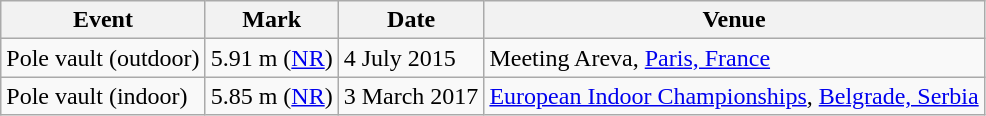<table class=wikitable>
<tr>
<th>Event</th>
<th>Mark</th>
<th>Date</th>
<th>Venue</th>
</tr>
<tr>
<td>Pole vault (outdoor)</td>
<td>5.91 m (<a href='#'>NR</a>)</td>
<td>4 July 2015</td>
<td>Meeting Areva, <a href='#'>Paris, France</a></td>
</tr>
<tr>
<td>Pole vault (indoor)</td>
<td>5.85 m (<a href='#'>NR</a>)</td>
<td>3 March 2017</td>
<td><a href='#'>European Indoor Championships</a>, <a href='#'>Belgrade, Serbia</a></td>
</tr>
</table>
